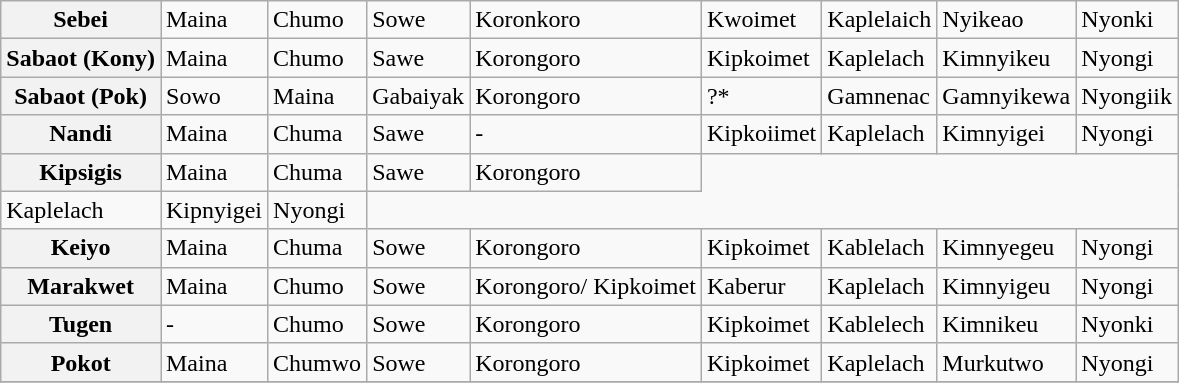<table class="wikitable">
<tr>
<th>Sebei</th>
<td>Maina</td>
<td>Chumo</td>
<td>Sowe</td>
<td>Koronkoro</td>
<td>Kwoimet</td>
<td>Kaplelaich</td>
<td>Nyikeao</td>
<td>Nyonki</td>
</tr>
<tr>
<th>Sabaot (Kony)</th>
<td>Maina</td>
<td>Chumo</td>
<td>Sawe</td>
<td>Korongoro</td>
<td>Kipkoimet</td>
<td>Kaplelach</td>
<td>Kimnyikeu</td>
<td>Nyongi</td>
</tr>
<tr>
<th>Sabaot (Pok)</th>
<td>Sowo</td>
<td>Maina</td>
<td>Gabaiyak</td>
<td>Korongoro</td>
<td>?*</td>
<td>Gamnenac</td>
<td>Gamnyikewa</td>
<td>Nyongiik</td>
</tr>
<tr>
<th>Nandi</th>
<td>Maina</td>
<td>Chuma</td>
<td>Sawe</td>
<td>-</td>
<td>Kipkoiimet</td>
<td>Kaplelach</td>
<td>Kimnyigei</td>
<td>Nyongi</td>
</tr>
<tr>
<th>Kipsigis</th>
<td>Maina</td>
<td>Chuma</td>
<td>Sawe</td>
<td>Korongoro</td>
</tr>
<tr>
<td>Kaplelach</td>
<td>Kipnyigei</td>
<td>Nyongi</td>
</tr>
<tr>
<th>Keiyo</th>
<td>Maina</td>
<td>Chuma</td>
<td>Sowe</td>
<td>Korongoro</td>
<td>Kipkoimet</td>
<td>Kablelach</td>
<td>Kimnyegeu</td>
<td>Nyongi</td>
</tr>
<tr>
<th>Marakwet</th>
<td>Maina</td>
<td>Chumo</td>
<td>Sowe</td>
<td>Korongoro/ Kipkoimet</td>
<td>Kaberur</td>
<td>Kaplelach</td>
<td>Kimnyigeu</td>
<td>Nyongi</td>
</tr>
<tr>
<th>Tugen</th>
<td>-</td>
<td>Chumo</td>
<td>Sowe</td>
<td>Korongoro</td>
<td>Kipkoimet</td>
<td>Kablelech</td>
<td>Kimnikeu</td>
<td>Nyonki</td>
</tr>
<tr>
<th>Pokot</th>
<td>Maina</td>
<td>Chumwo</td>
<td>Sowe</td>
<td>Korongoro</td>
<td>Kipkoimet</td>
<td>Kaplelach</td>
<td>Murkutwo</td>
<td>Nyongi</td>
</tr>
<tr>
</tr>
</table>
